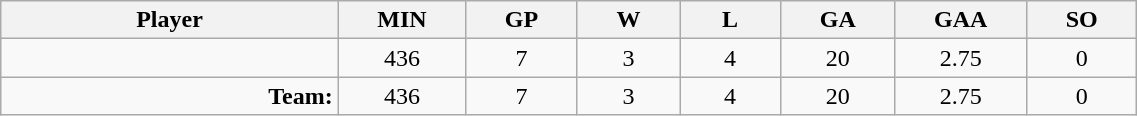<table class="wikitable sortable" width="60%">
<tr>
<th bgcolor="#DDDDFF" width="10%">Player</th>
<th width="3%" bgcolor="#DDDDFF" title="Minutes played">MIN</th>
<th width="3%" bgcolor="#DDDDFF" title="Games played in">GP</th>
<th width="3%" bgcolor="#DDDDFF" title="Wins">W</th>
<th width="3%" bgcolor="#DDDDFF"title="Losses">L</th>
<th width="3%" bgcolor="#DDDDFF" title="Goals against">GA</th>
<th width="3%" bgcolor="#DDDDFF" title="Goals against average">GAA</th>
<th width="3%" bgcolor="#DDDDFF" title="Shut-outs">SO</th>
</tr>
<tr align="center">
<td align="right"></td>
<td>436</td>
<td>7</td>
<td>3</td>
<td>4</td>
<td>20</td>
<td>2.75</td>
<td>0</td>
</tr>
<tr align="center">
<td align="right"><strong>Team:</strong></td>
<td>436</td>
<td>7</td>
<td>3</td>
<td>4</td>
<td>20</td>
<td>2.75</td>
<td>0</td>
</tr>
</table>
